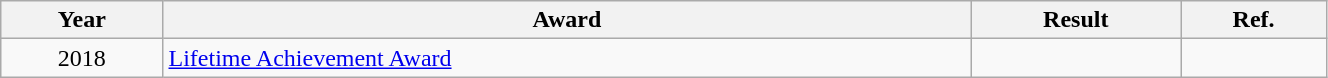<table class="wikitable" style="width:70%;">
<tr>
<th>Year</th>
<th>Award</th>
<th>Result</th>
<th>Ref.</th>
</tr>
<tr>
<td style="text-align:center;">2018</td>
<td><a href='#'>Lifetime Achievement Award</a></td>
<td></td>
<td style="text-align:center;"></td>
</tr>
</table>
